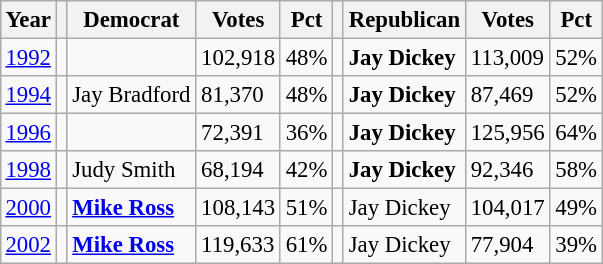<table class="wikitable" style="margin:0.5em ; font-size:95%">
<tr>
<th>Year</th>
<th></th>
<th>Democrat</th>
<th>Votes</th>
<th>Pct</th>
<th></th>
<th>Republican</th>
<th>Votes</th>
<th>Pct</th>
</tr>
<tr>
<td><a href='#'>1992</a></td>
<td></td>
<td></td>
<td>102,918</td>
<td>48%</td>
<td></td>
<td><strong>Jay Dickey</strong></td>
<td>113,009</td>
<td>52%</td>
</tr>
<tr>
<td><a href='#'>1994</a></td>
<td></td>
<td>Jay Bradford</td>
<td>81,370</td>
<td>48%</td>
<td></td>
<td><strong>Jay Dickey</strong></td>
<td>87,469</td>
<td>52%</td>
</tr>
<tr>
<td><a href='#'>1996</a></td>
<td></td>
<td></td>
<td>72,391</td>
<td>36%</td>
<td></td>
<td><strong>Jay Dickey</strong></td>
<td>125,956</td>
<td>64%</td>
</tr>
<tr>
<td><a href='#'>1998</a></td>
<td></td>
<td>Judy Smith</td>
<td>68,194</td>
<td>42%</td>
<td></td>
<td><strong>Jay Dickey</strong></td>
<td>92,346</td>
<td>58%</td>
</tr>
<tr>
<td><a href='#'>2000</a></td>
<td></td>
<td><strong><a href='#'>Mike Ross</a></strong></td>
<td>108,143</td>
<td>51%</td>
<td></td>
<td>Jay Dickey</td>
<td>104,017</td>
<td>49%</td>
</tr>
<tr>
<td><a href='#'>2002</a></td>
<td></td>
<td><strong><a href='#'>Mike Ross</a></strong></td>
<td>119,633</td>
<td>61%</td>
<td></td>
<td>Jay Dickey</td>
<td>77,904</td>
<td>39%</td>
</tr>
</table>
